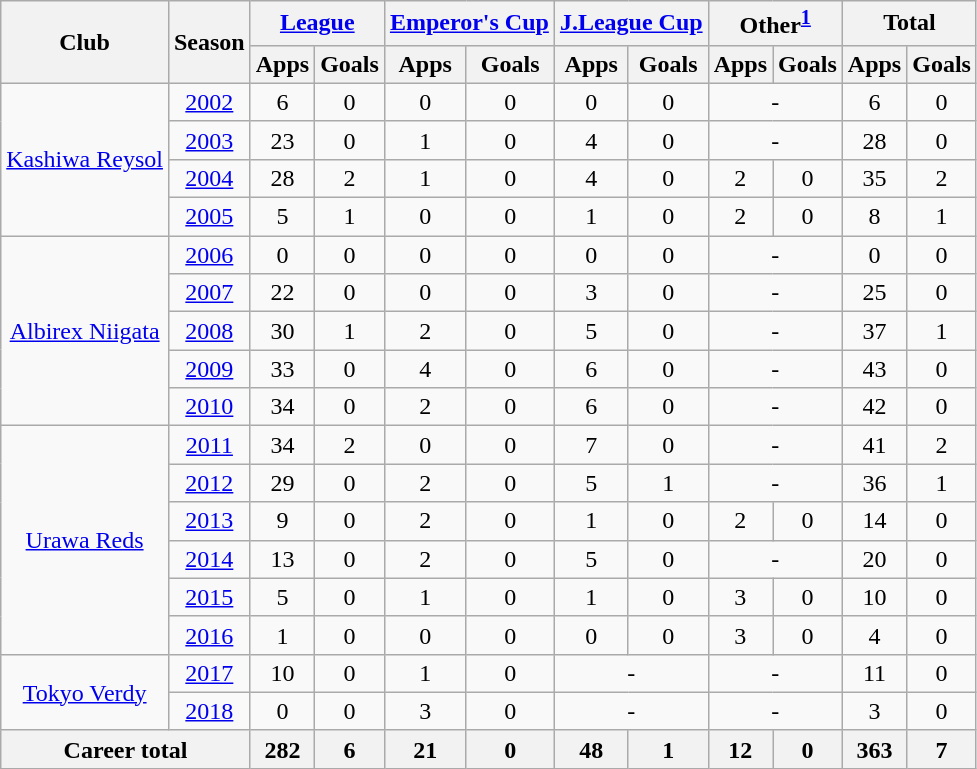<table class="wikitable" style="text-align:center;">
<tr>
<th rowspan="2">Club</th>
<th rowspan="2">Season</th>
<th colspan="2"><a href='#'>League</a></th>
<th colspan="2"><a href='#'>Emperor's Cup</a></th>
<th colspan="2"><a href='#'>J.League Cup</a></th>
<th colspan="2">Other<sup><a href='#'>1</a></sup></th>
<th colspan="2">Total</th>
</tr>
<tr>
<th>Apps</th>
<th>Goals</th>
<th>Apps</th>
<th>Goals</th>
<th>Apps</th>
<th>Goals</th>
<th>Apps</th>
<th>Goals</th>
<th>Apps</th>
<th>Goals</th>
</tr>
<tr>
<td rowspan="4"><a href='#'>Kashiwa Reysol</a></td>
<td><a href='#'>2002</a></td>
<td>6</td>
<td>0</td>
<td>0</td>
<td>0</td>
<td>0</td>
<td>0</td>
<td colspan="2">-</td>
<td>6</td>
<td>0</td>
</tr>
<tr>
<td><a href='#'>2003</a></td>
<td>23</td>
<td>0</td>
<td>1</td>
<td>0</td>
<td>4</td>
<td>0</td>
<td colspan="2">-</td>
<td>28</td>
<td>0</td>
</tr>
<tr>
<td><a href='#'>2004</a></td>
<td>28</td>
<td>2</td>
<td>1</td>
<td>0</td>
<td>4</td>
<td>0</td>
<td>2</td>
<td>0</td>
<td>35</td>
<td>2</td>
</tr>
<tr>
<td><a href='#'>2005</a></td>
<td>5</td>
<td>1</td>
<td>0</td>
<td>0</td>
<td>1</td>
<td>0</td>
<td>2</td>
<td>0</td>
<td>8</td>
<td>1</td>
</tr>
<tr>
<td rowspan="5"><a href='#'>Albirex Niigata</a></td>
<td><a href='#'>2006</a></td>
<td>0</td>
<td>0</td>
<td>0</td>
<td>0</td>
<td>0</td>
<td>0</td>
<td colspan="2">-</td>
<td>0</td>
<td>0</td>
</tr>
<tr>
<td><a href='#'>2007</a></td>
<td>22</td>
<td>0</td>
<td>0</td>
<td>0</td>
<td>3</td>
<td>0</td>
<td colspan="2">-</td>
<td>25</td>
<td>0</td>
</tr>
<tr>
<td><a href='#'>2008</a></td>
<td>30</td>
<td>1</td>
<td>2</td>
<td>0</td>
<td>5</td>
<td>0</td>
<td colspan="2">-</td>
<td>37</td>
<td>1</td>
</tr>
<tr>
<td><a href='#'>2009</a></td>
<td>33</td>
<td>0</td>
<td>4</td>
<td>0</td>
<td>6</td>
<td>0</td>
<td colspan="2">-</td>
<td>43</td>
<td>0</td>
</tr>
<tr>
<td><a href='#'>2010</a></td>
<td>34</td>
<td>0</td>
<td>2</td>
<td>0</td>
<td>6</td>
<td>0</td>
<td colspan="2">-</td>
<td>42</td>
<td>0</td>
</tr>
<tr>
<td rowspan="6"><a href='#'>Urawa Reds</a></td>
<td><a href='#'>2011</a></td>
<td>34</td>
<td>2</td>
<td>0</td>
<td>0</td>
<td>7</td>
<td>0</td>
<td colspan="2">-</td>
<td>41</td>
<td>2</td>
</tr>
<tr>
<td><a href='#'>2012</a></td>
<td>29</td>
<td>0</td>
<td>2</td>
<td>0</td>
<td>5</td>
<td>1</td>
<td colspan="2">-</td>
<td>36</td>
<td>1</td>
</tr>
<tr>
<td><a href='#'>2013</a></td>
<td>9</td>
<td>0</td>
<td>2</td>
<td>0</td>
<td>1</td>
<td>0</td>
<td>2</td>
<td>0</td>
<td>14</td>
<td>0</td>
</tr>
<tr>
<td><a href='#'>2014</a></td>
<td>13</td>
<td>0</td>
<td>2</td>
<td>0</td>
<td>5</td>
<td>0</td>
<td colspan="2">-</td>
<td>20</td>
<td>0</td>
</tr>
<tr>
<td><a href='#'>2015</a></td>
<td>5</td>
<td>0</td>
<td>1</td>
<td>0</td>
<td>1</td>
<td>0</td>
<td>3</td>
<td>0</td>
<td>10</td>
<td>0</td>
</tr>
<tr>
<td><a href='#'>2016</a></td>
<td>1</td>
<td>0</td>
<td>0</td>
<td>0</td>
<td>0</td>
<td>0</td>
<td>3</td>
<td>0</td>
<td>4</td>
<td>0</td>
</tr>
<tr>
<td rowspan="2"><a href='#'>Tokyo Verdy</a></td>
<td><a href='#'>2017</a></td>
<td>10</td>
<td>0</td>
<td>1</td>
<td>0</td>
<td colspan="2">-</td>
<td colspan="2">-</td>
<td>11</td>
<td>0</td>
</tr>
<tr>
<td><a href='#'>2018</a></td>
<td>0</td>
<td>0</td>
<td>3</td>
<td>0</td>
<td colspan="2">-</td>
<td colspan="2">-</td>
<td>3</td>
<td>0</td>
</tr>
<tr>
<th colspan="2">Career total</th>
<th>282</th>
<th>6</th>
<th>21</th>
<th>0</th>
<th>48</th>
<th>1</th>
<th>12</th>
<th>0</th>
<th>363</th>
<th>7</th>
</tr>
</table>
